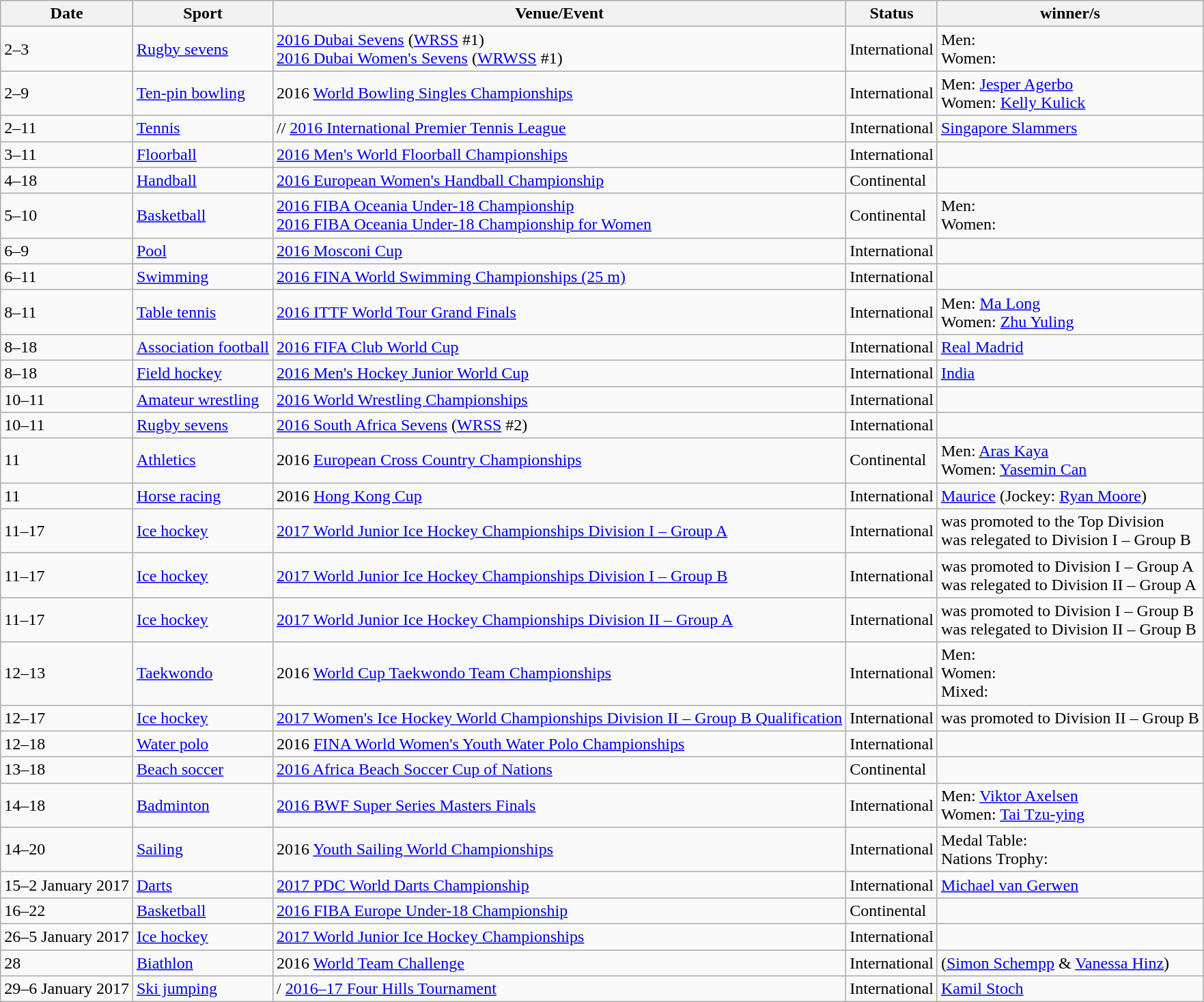<table class="wikitable sortable">
<tr>
<th>Date</th>
<th>Sport</th>
<th>Venue/Event</th>
<th>Status</th>
<th>winner/s</th>
</tr>
<tr>
<td>2–3</td>
<td><a href='#'>Rugby sevens</a></td>
<td> <a href='#'>2016 Dubai Sevens</a> (<a href='#'>WRSS</a> #1)<br> <a href='#'>2016 Dubai Women's Sevens</a> (<a href='#'>WRWSS</a> #1)</td>
<td>International</td>
<td>Men: <br>Women: </td>
</tr>
<tr>
<td>2–9</td>
<td><a href='#'>Ten-pin bowling</a></td>
<td> 2016 <a href='#'>World Bowling Singles Championships</a></td>
<td>International</td>
<td>Men:  <a href='#'>Jesper Agerbo</a><br>Women:  <a href='#'>Kelly Kulick</a></td>
</tr>
<tr>
<td>2–11</td>
<td><a href='#'>Tennis</a></td>
<td>// <a href='#'>2016 International Premier Tennis League</a></td>
<td>International</td>
<td> <a href='#'>Singapore Slammers</a></td>
</tr>
<tr>
<td>3–11</td>
<td><a href='#'>Floorball</a></td>
<td> <a href='#'>2016 Men's World Floorball Championships</a></td>
<td>International</td>
<td></td>
</tr>
<tr>
<td>4–18</td>
<td><a href='#'>Handball</a></td>
<td> <a href='#'>2016 European Women's Handball Championship</a></td>
<td>Continental</td>
<td></td>
</tr>
<tr>
<td>5–10</td>
<td><a href='#'>Basketball</a></td>
<td> <a href='#'>2016 FIBA Oceania Under-18 Championship</a><br> <a href='#'>2016 FIBA Oceania Under-18 Championship for Women</a></td>
<td>Continental</td>
<td>Men: <br>Women: </td>
</tr>
<tr>
<td>6–9</td>
<td><a href='#'>Pool</a></td>
<td> <a href='#'>2016 Mosconi Cup</a></td>
<td>International</td>
<td></td>
</tr>
<tr>
<td>6–11</td>
<td><a href='#'>Swimming</a></td>
<td> <a href='#'>2016 FINA World Swimming Championships (25 m)</a></td>
<td>International</td>
<td></td>
</tr>
<tr>
<td>8–11</td>
<td><a href='#'>Table tennis</a></td>
<td> <a href='#'>2016 ITTF World Tour Grand Finals</a></td>
<td>International</td>
<td>Men:  <a href='#'>Ma Long</a><br>Women:  <a href='#'>Zhu Yuling</a></td>
</tr>
<tr>
<td>8–18</td>
<td><a href='#'>Association football</a></td>
<td> <a href='#'>2016 FIFA Club World Cup</a></td>
<td>International</td>
<td> <a href='#'>Real Madrid</a></td>
</tr>
<tr>
<td>8–18</td>
<td><a href='#'>Field hockey</a></td>
<td> <a href='#'>2016 Men's Hockey Junior World Cup</a></td>
<td>International</td>
<td> <a href='#'>India</a></td>
</tr>
<tr>
<td>10–11</td>
<td><a href='#'>Amateur wrestling</a></td>
<td> <a href='#'>2016 World Wrestling Championships</a></td>
<td>International</td>
<td></td>
</tr>
<tr>
<td>10–11</td>
<td><a href='#'>Rugby sevens</a></td>
<td> <a href='#'>2016 South Africa Sevens</a> (<a href='#'>WRSS</a> #2)</td>
<td>International</td>
<td></td>
</tr>
<tr>
<td>11</td>
<td><a href='#'>Athletics</a></td>
<td> 2016 <a href='#'>European Cross Country Championships</a></td>
<td>Continental</td>
<td>Men:  <a href='#'>Aras Kaya</a><br>Women:  <a href='#'>Yasemin Can</a></td>
</tr>
<tr>
<td>11</td>
<td><a href='#'>Horse racing</a></td>
<td> 2016 <a href='#'>Hong Kong Cup</a></td>
<td>International</td>
<td> <a href='#'>Maurice</a> (Jockey:  <a href='#'>Ryan Moore</a>)</td>
</tr>
<tr>
<td>11–17</td>
<td><a href='#'>Ice hockey</a></td>
<td> <a href='#'>2017 World Junior Ice Hockey Championships Division I – Group A</a></td>
<td>International</td>
<td> was promoted to the Top Division<br> was relegated to Division I – Group B</td>
</tr>
<tr>
<td>11–17</td>
<td><a href='#'>Ice hockey</a></td>
<td> <a href='#'>2017 World Junior Ice Hockey Championships Division I – Group B</a></td>
<td>International</td>
<td> was promoted to Division I – Group A<br> was relegated to Division II – Group A</td>
</tr>
<tr>
<td>11–17</td>
<td><a href='#'>Ice hockey</a></td>
<td> <a href='#'>2017 World Junior Ice Hockey Championships Division II – Group A</a></td>
<td>International</td>
<td> was promoted to Division I – Group B<br> was relegated to Division II – Group B</td>
</tr>
<tr>
<td>12–13</td>
<td><a href='#'>Taekwondo</a></td>
<td> 2016 <a href='#'>World Cup Taekwondo Team Championships</a></td>
<td>International</td>
<td>Men: <br>Women: <br>Mixed: </td>
</tr>
<tr>
<td>12–17</td>
<td><a href='#'>Ice hockey</a></td>
<td> <a href='#'>2017 Women's Ice Hockey World Championships Division II – Group B Qualification</a></td>
<td>International</td>
<td> was promoted to Division II – Group B</td>
</tr>
<tr>
<td>12–18</td>
<td><a href='#'>Water polo</a></td>
<td> 2016 <a href='#'>FINA World Women's Youth Water Polo Championships</a></td>
<td>International</td>
<td></td>
</tr>
<tr>
<td>13–18</td>
<td><a href='#'>Beach soccer</a></td>
<td> <a href='#'>2016 Africa Beach Soccer Cup of Nations</a></td>
<td>Continental</td>
<td></td>
</tr>
<tr>
<td>14–18</td>
<td><a href='#'>Badminton</a></td>
<td> <a href='#'>2016 BWF Super Series Masters Finals</a></td>
<td>International</td>
<td>Men:  <a href='#'>Viktor Axelsen</a><br>Women:  <a href='#'>Tai Tzu-ying</a></td>
</tr>
<tr>
<td>14–20</td>
<td><a href='#'>Sailing</a></td>
<td> 2016 <a href='#'>Youth Sailing World Championships</a></td>
<td>International</td>
<td>Medal Table: <br>Nations Trophy: </td>
</tr>
<tr>
<td>15–2 January 2017</td>
<td><a href='#'>Darts</a></td>
<td> <a href='#'>2017 PDC World Darts Championship</a></td>
<td>International</td>
<td> <a href='#'>Michael van Gerwen</a></td>
</tr>
<tr>
<td>16–22</td>
<td><a href='#'>Basketball</a></td>
<td> <a href='#'>2016 FIBA Europe Under-18 Championship</a></td>
<td>Continental</td>
<td></td>
</tr>
<tr>
<td>26–5 January 2017</td>
<td><a href='#'>Ice hockey</a></td>
<td> <a href='#'>2017 World Junior Ice Hockey Championships</a></td>
<td>International</td>
<td></td>
</tr>
<tr>
<td>28</td>
<td><a href='#'>Biathlon</a></td>
<td> 2016 <a href='#'>World Team Challenge</a></td>
<td>International</td>
<td> (<a href='#'>Simon Schempp</a> & <a href='#'>Vanessa Hinz</a>)</td>
</tr>
<tr>
<td>29–6 January 2017</td>
<td><a href='#'>Ski jumping</a></td>
<td>/ <a href='#'>2016–17 Four Hills Tournament</a></td>
<td>International</td>
<td> <a href='#'>Kamil Stoch</a></td>
</tr>
</table>
